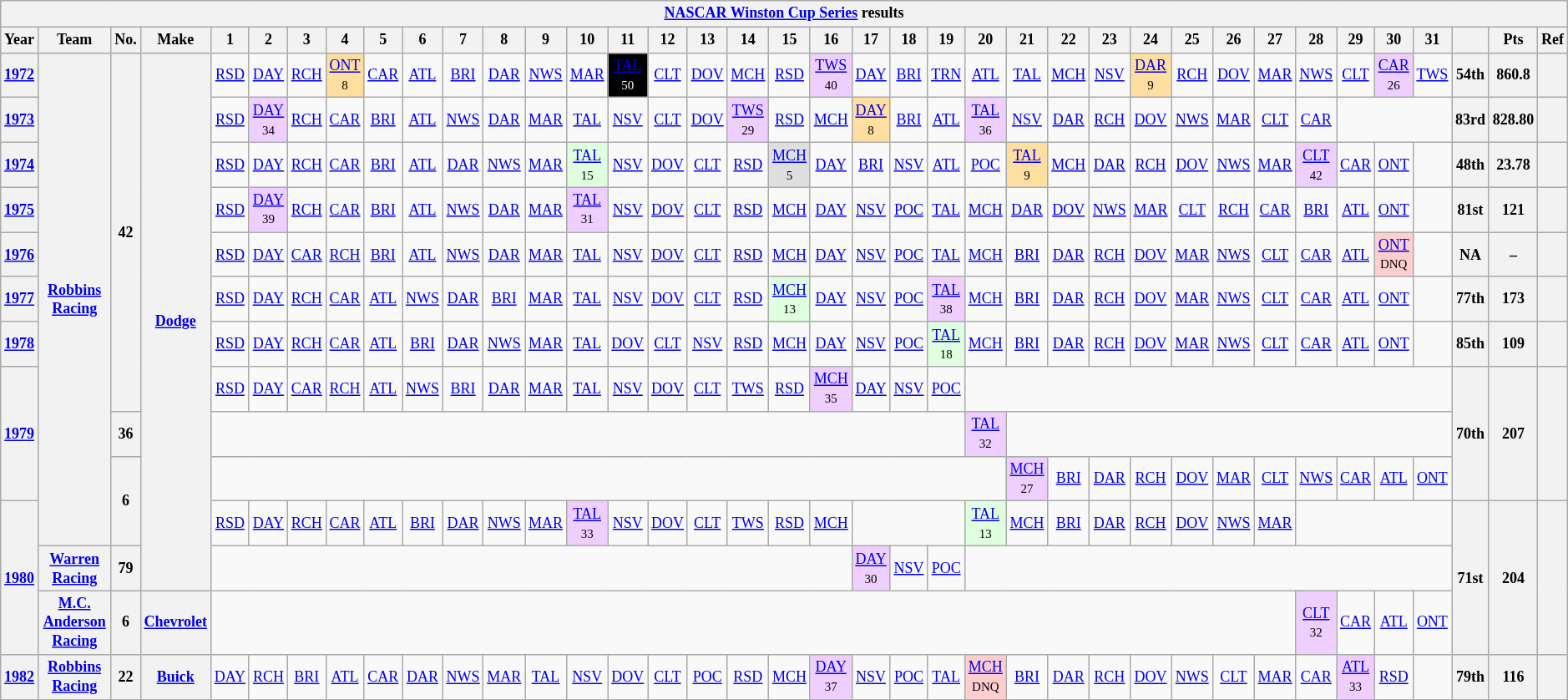<table class="wikitable" style="text-align:center; font-size:75%">
<tr>
<th colspan=45><a href='#'>NASCAR Winston Cup Series</a> results</th>
</tr>
<tr>
<th>Year</th>
<th>Team</th>
<th>No.</th>
<th>Make</th>
<th>1</th>
<th>2</th>
<th>3</th>
<th>4</th>
<th>5</th>
<th>6</th>
<th>7</th>
<th>8</th>
<th>9</th>
<th>10</th>
<th>11</th>
<th>12</th>
<th>13</th>
<th>14</th>
<th>15</th>
<th>16</th>
<th>17</th>
<th>18</th>
<th>19</th>
<th>20</th>
<th>21</th>
<th>22</th>
<th>23</th>
<th>24</th>
<th>25</th>
<th>26</th>
<th>27</th>
<th>28</th>
<th>29</th>
<th>30</th>
<th>31</th>
<th></th>
<th>Pts</th>
<th>Ref</th>
</tr>
<tr>
<th><a href='#'>1972</a></th>
<th rowspan=11><a href='#'>Robbins Racing</a></th>
<th rowspan=8>42</th>
<th rowspan=12><a href='#'>Dodge</a></th>
<td><a href='#'>RSD</a></td>
<td><a href='#'>DAY</a></td>
<td><a href='#'>RCH</a></td>
<td style="background:#FFDF9F;"><a href='#'>ONT</a><br><small>8</small></td>
<td><a href='#'>CAR</a></td>
<td><a href='#'>ATL</a></td>
<td><a href='#'>BRI</a></td>
<td><a href='#'>DAR</a></td>
<td><a href='#'>NWS</a></td>
<td><a href='#'>MAR</a></td>
<td style="background:#000000; color:white"><a href='#'><span>TAL</span></a><br><small>50</small></td>
<td><a href='#'>CLT</a></td>
<td><a href='#'>DOV</a></td>
<td><a href='#'>MCH</a></td>
<td><a href='#'>RSD</a></td>
<td style="background:#EFCFFF;"><a href='#'>TWS</a><br><small>40</small></td>
<td><a href='#'>DAY</a></td>
<td><a href='#'>BRI</a></td>
<td><a href='#'>TRN</a></td>
<td><a href='#'>ATL</a></td>
<td><a href='#'>TAL</a></td>
<td><a href='#'>MCH</a></td>
<td><a href='#'>NSV</a></td>
<td style="background:#FFDF9F;"><a href='#'>DAR</a><br><small>9</small></td>
<td><a href='#'>RCH</a></td>
<td><a href='#'>DOV</a></td>
<td><a href='#'>MAR</a></td>
<td><a href='#'>NWS</a></td>
<td><a href='#'>CLT</a></td>
<td style="background:#EFCFFF;"><a href='#'>CAR</a><br><small>26</small></td>
<td><a href='#'>TWS</a></td>
<th>54th</th>
<th>860.8</th>
<th></th>
</tr>
<tr>
<th><a href='#'>1973</a></th>
<td><a href='#'>RSD</a></td>
<td style="background:#EFCFFF;"><a href='#'>DAY</a><br><small>34</small></td>
<td><a href='#'>RCH</a></td>
<td><a href='#'>CAR</a></td>
<td><a href='#'>BRI</a></td>
<td><a href='#'>ATL</a></td>
<td><a href='#'>NWS</a></td>
<td><a href='#'>DAR</a></td>
<td><a href='#'>MAR</a></td>
<td><a href='#'>TAL</a></td>
<td><a href='#'>NSV</a></td>
<td><a href='#'>CLT</a></td>
<td><a href='#'>DOV</a></td>
<td style="background:#EFCFFF;"><a href='#'>TWS</a><br><small>29</small></td>
<td><a href='#'>RSD</a></td>
<td><a href='#'>MCH</a></td>
<td style="background:#FFDF9F;"><a href='#'>DAY</a><br><small>8</small></td>
<td><a href='#'>BRI</a></td>
<td><a href='#'>ATL</a></td>
<td style="background:#EFCFFF;"><a href='#'>TAL</a><br><small>36</small></td>
<td><a href='#'>NSV</a></td>
<td><a href='#'>DAR</a></td>
<td><a href='#'>RCH</a></td>
<td><a href='#'>DOV</a></td>
<td><a href='#'>NWS</a></td>
<td><a href='#'>MAR</a></td>
<td><a href='#'>CLT</a></td>
<td><a href='#'>CAR</a></td>
<td colspan=3></td>
<th>83rd</th>
<th>828.80</th>
<th></th>
</tr>
<tr>
<th><a href='#'>1974</a></th>
<td><a href='#'>RSD</a></td>
<td><a href='#'>DAY</a></td>
<td><a href='#'>RCH</a></td>
<td><a href='#'>CAR</a></td>
<td><a href='#'>BRI</a></td>
<td><a href='#'>ATL</a></td>
<td><a href='#'>DAR</a></td>
<td><a href='#'>NWS</a></td>
<td><a href='#'>MAR</a></td>
<td style="background:#DFFFDF;"><a href='#'>TAL</a><br><small>15</small></td>
<td><a href='#'>NSV</a></td>
<td><a href='#'>DOV</a></td>
<td><a href='#'>CLT</a></td>
<td><a href='#'>RSD</a></td>
<td style="background:#DFDFDF;"><a href='#'>MCH</a><br><small>5</small></td>
<td><a href='#'>DAY</a></td>
<td><a href='#'>BRI</a></td>
<td><a href='#'>NSV</a></td>
<td><a href='#'>ATL</a></td>
<td><a href='#'>POC</a></td>
<td style="background:#FFDF9F;"><a href='#'>TAL</a><br><small>9</small></td>
<td><a href='#'>MCH</a></td>
<td><a href='#'>DAR</a></td>
<td><a href='#'>RCH</a></td>
<td><a href='#'>DOV</a></td>
<td><a href='#'>NWS</a></td>
<td><a href='#'>MAR</a></td>
<td style="background:#EFCFFF;"><a href='#'>CLT</a><br><small>42</small></td>
<td><a href='#'>CAR</a></td>
<td><a href='#'>ONT</a></td>
<td></td>
<th>48th</th>
<th>23.78</th>
<th></th>
</tr>
<tr>
<th><a href='#'>1975</a></th>
<td><a href='#'>RSD</a></td>
<td style="background:#EFCFFF;"><a href='#'>DAY</a><br><small>39</small></td>
<td><a href='#'>RCH</a></td>
<td><a href='#'>CAR</a></td>
<td><a href='#'>BRI</a></td>
<td><a href='#'>ATL</a></td>
<td><a href='#'>NWS</a></td>
<td><a href='#'>DAR</a></td>
<td><a href='#'>MAR</a></td>
<td style="background:#EFCFFF;"><a href='#'>TAL</a><br><small>31</small></td>
<td><a href='#'>NSV</a></td>
<td><a href='#'>DOV</a></td>
<td><a href='#'>CLT</a></td>
<td><a href='#'>RSD</a></td>
<td><a href='#'>MCH</a></td>
<td><a href='#'>DAY</a></td>
<td><a href='#'>NSV</a></td>
<td><a href='#'>POC</a></td>
<td><a href='#'>TAL</a></td>
<td><a href='#'>MCH</a></td>
<td><a href='#'>DAR</a></td>
<td><a href='#'>DOV</a></td>
<td><a href='#'>NWS</a></td>
<td><a href='#'>MAR</a></td>
<td><a href='#'>CLT</a></td>
<td><a href='#'>RCH</a></td>
<td><a href='#'>CAR</a></td>
<td><a href='#'>BRI</a></td>
<td><a href='#'>ATL</a></td>
<td><a href='#'>ONT</a></td>
<td></td>
<th>81st</th>
<th>121</th>
<th></th>
</tr>
<tr>
<th><a href='#'>1976</a></th>
<td><a href='#'>RSD</a></td>
<td><a href='#'>DAY</a></td>
<td><a href='#'>CAR</a></td>
<td><a href='#'>RCH</a></td>
<td><a href='#'>BRI</a></td>
<td><a href='#'>ATL</a></td>
<td><a href='#'>NWS</a></td>
<td><a href='#'>DAR</a></td>
<td><a href='#'>MAR</a></td>
<td><a href='#'>TAL</a></td>
<td><a href='#'>NSV</a></td>
<td><a href='#'>DOV</a></td>
<td><a href='#'>CLT</a></td>
<td><a href='#'>RSD</a></td>
<td><a href='#'>MCH</a></td>
<td><a href='#'>DAY</a></td>
<td><a href='#'>NSV</a></td>
<td><a href='#'>POC</a></td>
<td><a href='#'>TAL</a></td>
<td><a href='#'>MCH</a></td>
<td><a href='#'>BRI</a></td>
<td><a href='#'>DAR</a></td>
<td><a href='#'>RCH</a></td>
<td><a href='#'>DOV</a></td>
<td><a href='#'>MAR</a></td>
<td><a href='#'>NWS</a></td>
<td><a href='#'>CLT</a></td>
<td><a href='#'>CAR</a></td>
<td><a href='#'>ATL</a></td>
<td style="background:#FFCFCF;"><a href='#'>ONT</a><br><small>DNQ</small></td>
<td></td>
<th>NA</th>
<th>–</th>
<th></th>
</tr>
<tr>
<th><a href='#'>1977</a></th>
<td><a href='#'>RSD</a></td>
<td><a href='#'>DAY</a></td>
<td><a href='#'>RCH</a></td>
<td><a href='#'>CAR</a></td>
<td><a href='#'>ATL</a></td>
<td><a href='#'>NWS</a></td>
<td><a href='#'>DAR</a></td>
<td><a href='#'>BRI</a></td>
<td><a href='#'>MAR</a></td>
<td><a href='#'>TAL</a></td>
<td><a href='#'>NSV</a></td>
<td><a href='#'>DOV</a></td>
<td><a href='#'>CLT</a></td>
<td><a href='#'>RSD</a></td>
<td style="background:#DFFFDF;"><a href='#'>MCH</a><br><small>13</small></td>
<td><a href='#'>DAY</a></td>
<td><a href='#'>NSV</a></td>
<td><a href='#'>POC</a></td>
<td style="background:#EFCFFF;"><a href='#'>TAL</a><br><small>38</small></td>
<td><a href='#'>MCH</a></td>
<td><a href='#'>BRI</a></td>
<td><a href='#'>DAR</a></td>
<td><a href='#'>RCH</a></td>
<td><a href='#'>DOV</a></td>
<td><a href='#'>MAR</a></td>
<td><a href='#'>NWS</a></td>
<td><a href='#'>CLT</a></td>
<td><a href='#'>CAR</a></td>
<td><a href='#'>ATL</a></td>
<td><a href='#'>ONT</a></td>
<td></td>
<th>77th</th>
<th>173</th>
<th></th>
</tr>
<tr>
<th><a href='#'>1978</a></th>
<td><a href='#'>RSD</a></td>
<td><a href='#'>DAY</a></td>
<td><a href='#'>RCH</a></td>
<td><a href='#'>CAR</a></td>
<td><a href='#'>ATL</a></td>
<td><a href='#'>BRI</a></td>
<td><a href='#'>DAR</a></td>
<td><a href='#'>NWS</a></td>
<td><a href='#'>MAR</a></td>
<td><a href='#'>TAL</a></td>
<td><a href='#'>DOV</a></td>
<td><a href='#'>CLT</a></td>
<td><a href='#'>NSV</a></td>
<td><a href='#'>RSD</a></td>
<td><a href='#'>MCH</a></td>
<td><a href='#'>DAY</a></td>
<td><a href='#'>NSV</a></td>
<td><a href='#'>POC</a></td>
<td style="background:#DFFFDF;"><a href='#'>TAL</a><br><small>18</small></td>
<td><a href='#'>MCH</a></td>
<td><a href='#'>BRI</a></td>
<td><a href='#'>DAR</a></td>
<td><a href='#'>RCH</a></td>
<td><a href='#'>DOV</a></td>
<td><a href='#'>MAR</a></td>
<td><a href='#'>NWS</a></td>
<td><a href='#'>CLT</a></td>
<td><a href='#'>CAR</a></td>
<td><a href='#'>ATL</a></td>
<td><a href='#'>ONT</a></td>
<td></td>
<th>85th</th>
<th>109</th>
<th></th>
</tr>
<tr>
<th rowspan=3><a href='#'>1979</a></th>
<td><a href='#'>RSD</a></td>
<td><a href='#'>DAY</a></td>
<td><a href='#'>CAR</a></td>
<td><a href='#'>RCH</a></td>
<td><a href='#'>ATL</a></td>
<td><a href='#'>NWS</a></td>
<td><a href='#'>BRI</a></td>
<td><a href='#'>DAR</a></td>
<td><a href='#'>MAR</a></td>
<td><a href='#'>TAL</a></td>
<td><a href='#'>NSV</a></td>
<td><a href='#'>DOV</a></td>
<td><a href='#'>CLT</a></td>
<td><a href='#'>TWS</a></td>
<td><a href='#'>RSD</a></td>
<td style="background:#EFCFFF;"><a href='#'>MCH</a><br><small>35</small></td>
<td><a href='#'>DAY</a></td>
<td><a href='#'>NSV</a></td>
<td><a href='#'>POC</a></td>
<td colspan=12></td>
<th rowspan=3>70th</th>
<th rowspan=3>207</th>
<th rowspan=3></th>
</tr>
<tr>
<th>36</th>
<td colspan=19></td>
<td style="background:#EFCFFF;"><a href='#'>TAL</a><br><small>32</small></td>
<td colspan=11></td>
</tr>
<tr>
<th rowspan=2>6</th>
<td colspan=20></td>
<td style="background:#EFCFFF;"><a href='#'>MCH</a><br><small>27</small></td>
<td><a href='#'>BRI</a></td>
<td><a href='#'>DAR</a></td>
<td><a href='#'>RCH</a></td>
<td><a href='#'>DOV</a></td>
<td><a href='#'>MAR</a></td>
<td><a href='#'>CLT</a></td>
<td><a href='#'>NWS</a></td>
<td><a href='#'>CAR</a></td>
<td><a href='#'>ATL</a></td>
<td><a href='#'>ONT</a></td>
</tr>
<tr>
<th rowspan=3><a href='#'>1980</a></th>
<td><a href='#'>RSD</a></td>
<td><a href='#'>DAY</a></td>
<td><a href='#'>RCH</a></td>
<td><a href='#'>CAR</a></td>
<td><a href='#'>ATL</a></td>
<td><a href='#'>BRI</a></td>
<td><a href='#'>DAR</a></td>
<td><a href='#'>NWS</a></td>
<td><a href='#'>MAR</a></td>
<td style="background:#EFCFFF;"><a href='#'>TAL</a><br><small>33</small></td>
<td><a href='#'>NSV</a></td>
<td><a href='#'>DOV</a></td>
<td><a href='#'>CLT</a></td>
<td><a href='#'>TWS</a></td>
<td><a href='#'>RSD</a></td>
<td><a href='#'>MCH</a></td>
<td colspan=3></td>
<td style="background:#DFFFDF;"><a href='#'>TAL</a><br><small>13</small></td>
<td><a href='#'>MCH</a></td>
<td><a href='#'>BRI</a></td>
<td><a href='#'>DAR</a></td>
<td><a href='#'>RCH</a></td>
<td><a href='#'>DOV</a></td>
<td><a href='#'>NWS</a></td>
<td><a href='#'>MAR</a></td>
<td colspan=4></td>
<th rowspan=3>71st</th>
<th rowspan=3>204</th>
<th rowspan=3></th>
</tr>
<tr>
<th><a href='#'>Warren Racing</a></th>
<th>79</th>
<td colspan=16></td>
<td style="background:#EFCFFF;"><a href='#'>DAY</a><br><small>30</small></td>
<td><a href='#'>NSV</a></td>
<td><a href='#'>POC</a></td>
<td colspan=12></td>
</tr>
<tr>
<th><a href='#'>M.C. Anderson Racing</a></th>
<th>6</th>
<th><a href='#'>Chevrolet</a></th>
<td colspan=27></td>
<td style="background:#EFCFFF;"><a href='#'>CLT</a><br><small>32</small></td>
<td><a href='#'>CAR</a></td>
<td><a href='#'>ATL</a></td>
<td><a href='#'>ONT</a></td>
</tr>
<tr>
<th><a href='#'>1982</a></th>
<th><a href='#'>Robbins Racing</a></th>
<th>22</th>
<th><a href='#'>Buick</a></th>
<td><a href='#'>DAY</a></td>
<td><a href='#'>RCH</a></td>
<td><a href='#'>BRI</a></td>
<td><a href='#'>ATL</a></td>
<td><a href='#'>CAR</a></td>
<td><a href='#'>DAR</a></td>
<td><a href='#'>NWS</a></td>
<td><a href='#'>MAR</a></td>
<td><a href='#'>TAL</a></td>
<td><a href='#'>NSV</a></td>
<td><a href='#'>DOV</a></td>
<td><a href='#'>CLT</a></td>
<td><a href='#'>POC</a></td>
<td><a href='#'>RSD</a></td>
<td><a href='#'>MCH</a></td>
<td style="background:#EFCFFF;"><a href='#'>DAY</a><br><small>37</small></td>
<td><a href='#'>NSV</a></td>
<td><a href='#'>POC</a></td>
<td><a href='#'>TAL</a></td>
<td style="background:#FFCFCF;"><a href='#'>MCH</a><br><small>DNQ</small></td>
<td><a href='#'>BRI</a></td>
<td><a href='#'>DAR</a></td>
<td><a href='#'>RCH</a></td>
<td><a href='#'>DOV</a></td>
<td><a href='#'>NWS</a></td>
<td><a href='#'>CLT</a></td>
<td><a href='#'>MAR</a></td>
<td><a href='#'>CAR</a></td>
<td style="background:#EFCFFF;"><a href='#'>ATL</a><br><small>33</small></td>
<td><a href='#'>RSD</a></td>
<td></td>
<th>79th</th>
<th>116</th>
<th></th>
</tr>
</table>
